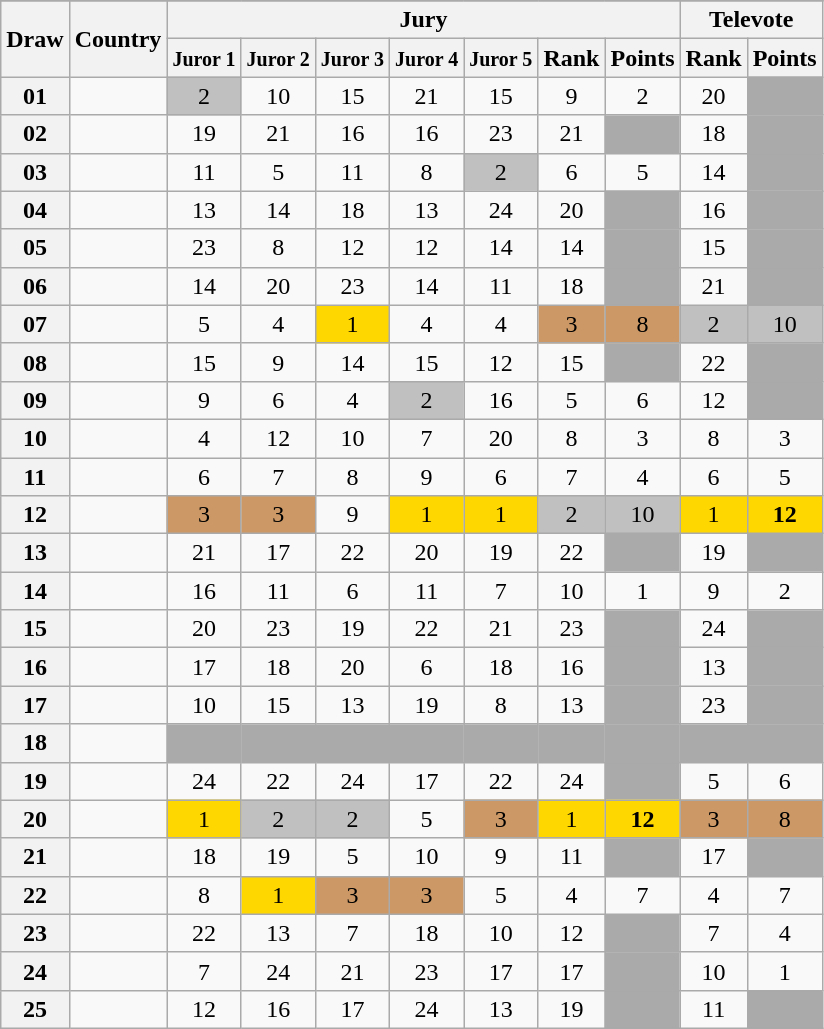<table class="sortable wikitable collapsible plainrowheaders" style="text-align:center;">
<tr>
</tr>
<tr>
<th scope="col" rowspan="2">Draw</th>
<th scope="col" rowspan="2">Country</th>
<th scope="col" colspan="7">Jury</th>
<th scope="col" colspan="2">Televote</th>
</tr>
<tr>
<th scope="col"><small>Juror 1</small></th>
<th scope="col"><small>Juror 2</small></th>
<th scope="col"><small>Juror 3</small></th>
<th scope="col"><small>Juror 4</small></th>
<th scope="col"><small>Juror 5</small></th>
<th scope="col">Rank</th>
<th scope="col">Points</th>
<th scope="col">Rank</th>
<th scope="col">Points</th>
</tr>
<tr>
<th scope="row" style="text-align:center;">01</th>
<td style="text-align:left;"></td>
<td style="background:silver;">2</td>
<td>10</td>
<td>15</td>
<td>21</td>
<td>15</td>
<td>9</td>
<td>2</td>
<td>20</td>
<td style="background:#AAAAAA;"></td>
</tr>
<tr>
<th scope="row" style="text-align:center;">02</th>
<td style="text-align:left;"></td>
<td>19</td>
<td>21</td>
<td>16</td>
<td>16</td>
<td>23</td>
<td>21</td>
<td style="background:#AAAAAA;"></td>
<td>18</td>
<td style="background:#AAAAAA;"></td>
</tr>
<tr>
<th scope="row" style="text-align:center;">03</th>
<td style="text-align:left;"></td>
<td>11</td>
<td>5</td>
<td>11</td>
<td>8</td>
<td style="background:silver;">2</td>
<td>6</td>
<td>5</td>
<td>14</td>
<td style="background:#AAAAAA;"></td>
</tr>
<tr>
<th scope="row" style="text-align:center;">04</th>
<td style="text-align:left;"></td>
<td>13</td>
<td>14</td>
<td>18</td>
<td>13</td>
<td>24</td>
<td>20</td>
<td style="background:#AAAAAA;"></td>
<td>16</td>
<td style="background:#AAAAAA;"></td>
</tr>
<tr>
<th scope="row" style="text-align:center;">05</th>
<td style="text-align:left;"></td>
<td>23</td>
<td>8</td>
<td>12</td>
<td>12</td>
<td>14</td>
<td>14</td>
<td style="background:#AAAAAA;"></td>
<td>15</td>
<td style="background:#AAAAAA;"></td>
</tr>
<tr>
<th scope="row" style="text-align:center;">06</th>
<td style="text-align:left;"></td>
<td>14</td>
<td>20</td>
<td>23</td>
<td>14</td>
<td>11</td>
<td>18</td>
<td style="background:#AAAAAA;"></td>
<td>21</td>
<td style="background:#AAAAAA;"></td>
</tr>
<tr>
<th scope="row" style="text-align:center;">07</th>
<td style="text-align:left;"></td>
<td>5</td>
<td>4</td>
<td style="background:gold;">1</td>
<td>4</td>
<td>4</td>
<td style="background:#CC9966;">3</td>
<td style="background:#CC9966;">8</td>
<td style="background:silver;">2</td>
<td style="background:silver;">10</td>
</tr>
<tr>
<th scope="row" style="text-align:center;">08</th>
<td style="text-align:left;"></td>
<td>15</td>
<td>9</td>
<td>14</td>
<td>15</td>
<td>12</td>
<td>15</td>
<td style="background:#AAAAAA;"></td>
<td>22</td>
<td style="background:#AAAAAA;"></td>
</tr>
<tr>
<th scope="row" style="text-align:center;">09</th>
<td style="text-align:left;"></td>
<td>9</td>
<td>6</td>
<td>4</td>
<td style="background:silver;">2</td>
<td>16</td>
<td>5</td>
<td>6</td>
<td>12</td>
<td style="background:#AAAAAA;"></td>
</tr>
<tr>
<th scope="row" style="text-align:center;">10</th>
<td style="text-align:left;"></td>
<td>4</td>
<td>12</td>
<td>10</td>
<td>7</td>
<td>20</td>
<td>8</td>
<td>3</td>
<td>8</td>
<td>3</td>
</tr>
<tr>
<th scope="row" style="text-align:center;">11</th>
<td style="text-align:left;"></td>
<td>6</td>
<td>7</td>
<td>8</td>
<td>9</td>
<td>6</td>
<td>7</td>
<td>4</td>
<td>6</td>
<td>5</td>
</tr>
<tr>
<th scope="row" style="text-align:center;">12</th>
<td style="text-align:left;"></td>
<td style="background:#CC9966;">3</td>
<td style="background:#CC9966;">3</td>
<td>9</td>
<td style="background:gold;">1</td>
<td style="background:gold;">1</td>
<td style="background:silver;">2</td>
<td style="background:silver;">10</td>
<td style="background:gold;">1</td>
<td style="background:gold;"><strong>12</strong></td>
</tr>
<tr>
<th scope="row" style="text-align:center;">13</th>
<td style="text-align:left;"></td>
<td>21</td>
<td>17</td>
<td>22</td>
<td>20</td>
<td>19</td>
<td>22</td>
<td style="background:#AAAAAA;"></td>
<td>19</td>
<td style="background:#AAAAAA;"></td>
</tr>
<tr>
<th scope="row" style="text-align:center;">14</th>
<td style="text-align:left;"></td>
<td>16</td>
<td>11</td>
<td>6</td>
<td>11</td>
<td>7</td>
<td>10</td>
<td>1</td>
<td>9</td>
<td>2</td>
</tr>
<tr>
<th scope="row" style="text-align:center;">15</th>
<td style="text-align:left;"></td>
<td>20</td>
<td>23</td>
<td>19</td>
<td>22</td>
<td>21</td>
<td>23</td>
<td style="background:#AAAAAA;"></td>
<td>24</td>
<td style="background:#AAAAAA;"></td>
</tr>
<tr>
<th scope="row" style="text-align:center;">16</th>
<td style="text-align:left;"></td>
<td>17</td>
<td>18</td>
<td>20</td>
<td>6</td>
<td>18</td>
<td>16</td>
<td style="background:#AAAAAA;"></td>
<td>13</td>
<td style="background:#AAAAAA;"></td>
</tr>
<tr>
<th scope="row" style="text-align:center;">17</th>
<td style="text-align:left;"></td>
<td>10</td>
<td>15</td>
<td>13</td>
<td>19</td>
<td>8</td>
<td>13</td>
<td style="background:#AAAAAA;"></td>
<td>23</td>
<td style="background:#AAAAAA;"></td>
</tr>
<tr class="sortbottom">
<th scope="row" style="text-align:center;">18</th>
<td style="text-align:left;"></td>
<td style="background:#AAAAAA;"></td>
<td style="background:#AAAAAA;"></td>
<td style="background:#AAAAAA;"></td>
<td style="background:#AAAAAA;"></td>
<td style="background:#AAAAAA;"></td>
<td style="background:#AAAAAA;"></td>
<td style="background:#AAAAAA;"></td>
<td style="background:#AAAAAA;"></td>
<td style="background:#AAAAAA;"></td>
</tr>
<tr>
<th scope="row" style="text-align:center;">19</th>
<td style="text-align:left;"></td>
<td>24</td>
<td>22</td>
<td>24</td>
<td>17</td>
<td>22</td>
<td>24</td>
<td style="background:#AAAAAA;"></td>
<td>5</td>
<td>6</td>
</tr>
<tr>
<th scope="row" style="text-align:center;">20</th>
<td style="text-align:left;"></td>
<td style="background:gold;">1</td>
<td style="background:silver;">2</td>
<td style="background:silver;">2</td>
<td>5</td>
<td style="background:#CC9966;">3</td>
<td style="background:gold;">1</td>
<td style="background:gold;"><strong>12</strong></td>
<td style="background:#CC9966;">3</td>
<td style="background:#CC9966;">8</td>
</tr>
<tr>
<th scope="row" style="text-align:center;">21</th>
<td style="text-align:left;"></td>
<td>18</td>
<td>19</td>
<td>5</td>
<td>10</td>
<td>9</td>
<td>11</td>
<td style="background:#AAAAAA;"></td>
<td>17</td>
<td style="background:#AAAAAA;"></td>
</tr>
<tr>
<th scope="row" style="text-align:center;">22</th>
<td style="text-align:left;"></td>
<td>8</td>
<td style="background:gold;">1</td>
<td style="background:#CC9966;">3</td>
<td style="background:#CC9966;">3</td>
<td>5</td>
<td>4</td>
<td>7</td>
<td>4</td>
<td>7</td>
</tr>
<tr>
<th scope="row" style="text-align:center;">23</th>
<td style="text-align:left;"></td>
<td>22</td>
<td>13</td>
<td>7</td>
<td>18</td>
<td>10</td>
<td>12</td>
<td style="background:#AAAAAA;"></td>
<td>7</td>
<td>4</td>
</tr>
<tr>
<th scope="row" style="text-align:center;">24</th>
<td style="text-align:left;"></td>
<td>7</td>
<td>24</td>
<td>21</td>
<td>23</td>
<td>17</td>
<td>17</td>
<td style="background:#AAAAAA;"></td>
<td>10</td>
<td>1</td>
</tr>
<tr>
<th scope="row" style="text-align:center;">25</th>
<td style="text-align:left;"></td>
<td>12</td>
<td>16</td>
<td>17</td>
<td>24</td>
<td>13</td>
<td>19</td>
<td style="background:#AAAAAA;"></td>
<td>11</td>
<td style="background:#AAAAAA;"></td>
</tr>
</table>
